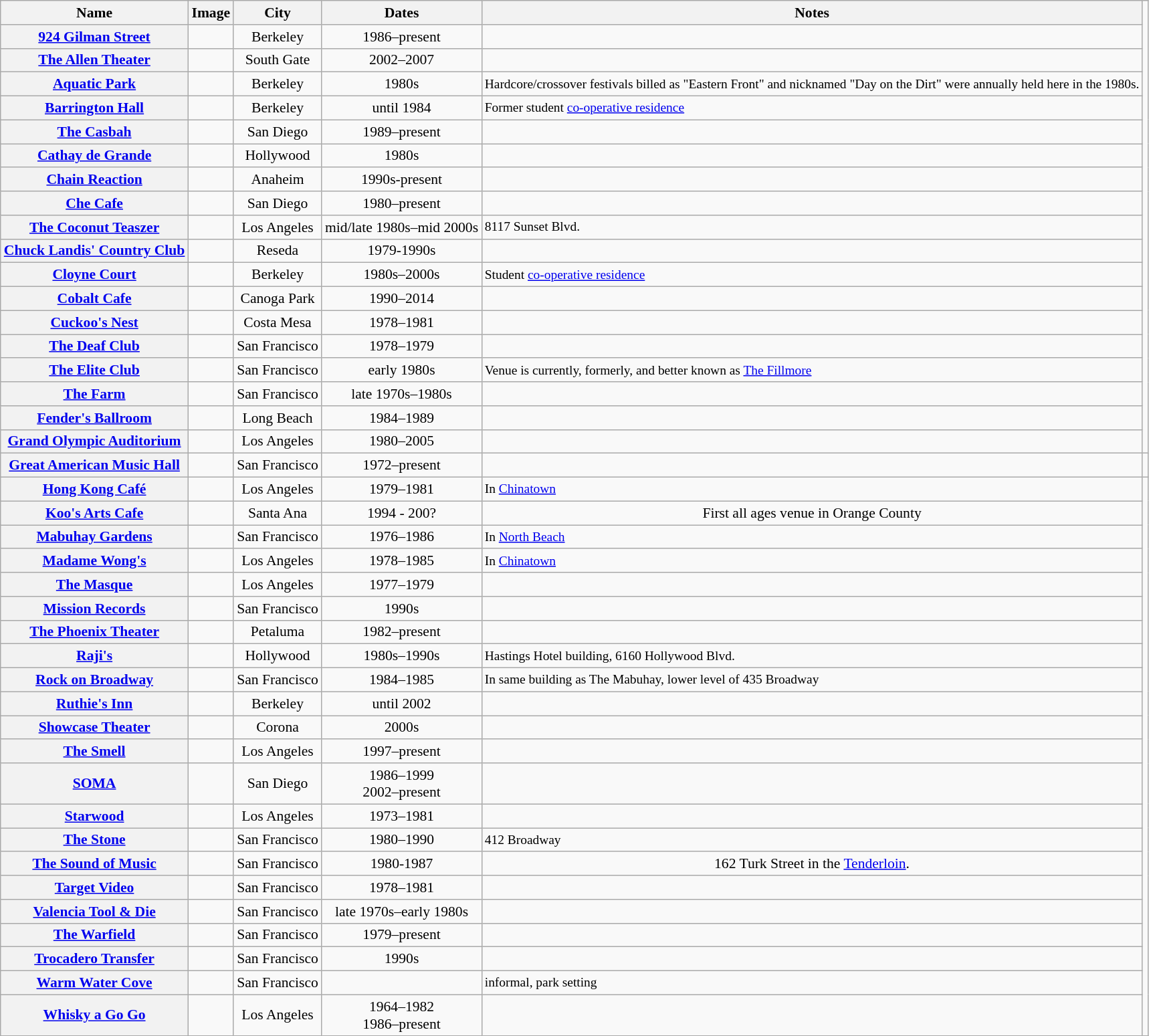<table class="wikitable sortable" style="font-size:90%;text-align:center;">
<tr>
<th>Name</th>
<th class="unsortable">Image</th>
<th>City</th>
<th>Dates</th>
<th class="unsortable">Notes</th>
</tr>
<tr>
<th><a href='#'>924 Gilman Street</a></th>
<td></td>
<td>Berkeley</td>
<td>1986–present</td>
<td style=font-size:90%;text-align:left;"></td>
</tr>
<tr>
<th data-sort-value="Allen"><a href='#'>The Allen Theater</a></th>
<td></td>
<td>South Gate</td>
<td>2002–2007</td>
<td style=font-size:90%;text-align:left;"></td>
</tr>
<tr>
<th data-sort-value="Aquatic Park"><a href='#'>Aquatic Park</a></th>
<td></td>
<td>Berkeley</td>
<td>1980s</td>
<td style=font-size:90%;text-align:left;">Hardcore/crossover festivals billed as "Eastern Front" and nicknamed "Day on the Dirt" were annually held here in the 1980s.</td>
</tr>
<tr>
<th><a href='#'>Barrington Hall</a></th>
<td></td>
<td>Berkeley</td>
<td>until 1984</td>
<td style=font-size:90%;text-align:left;">Former student <a href='#'>co-operative residence</a></td>
</tr>
<tr>
<th data-sort-value="Casbah"><a href='#'>The Casbah</a></th>
<td></td>
<td>San Diego</td>
<td>1989–present</td>
<td style=font-size:90%;text-align:left;"></td>
</tr>
<tr>
<th><a href='#'>Cathay de Grande</a></th>
<td></td>
<td>Hollywood</td>
<td>1980s</td>
<td style=font-size:90%;text-align:left;"></td>
</tr>
<tr>
<th><a href='#'>Chain Reaction</a></th>
<td></td>
<td>Anaheim</td>
<td>1990s-present</td>
<td style=font-size:90%;text-align:left;"></td>
</tr>
<tr>
<th><a href='#'>Che Cafe</a></th>
<td></td>
<td>San Diego</td>
<td>1980–present</td>
<td style=font-size:90%;text-align:left;"></td>
</tr>
<tr>
<th data-sort-value="Coconut Teaszer"><a href='#'>The Coconut Teaszer</a></th>
<td></td>
<td>Los Angeles</td>
<td>mid/late 1980s–mid 2000s</td>
<td style=font-size:90%;text-align:left;">8117 Sunset Blvd.</td>
</tr>
<tr>
<th><a href='#'>Chuck Landis' Country Club</a></th>
<td></td>
<td>Reseda</td>
<td>1979-1990s</td>
<td style=font-size:90%;text-align:left;"></td>
</tr>
<tr>
<th><a href='#'>Cloyne Court</a></th>
<td></td>
<td>Berkeley</td>
<td>1980s–2000s</td>
<td style=font-size:90%;text-align:left;">Student <a href='#'>co-operative residence</a></td>
</tr>
<tr>
<th><a href='#'>Cobalt Cafe</a></th>
<td></td>
<td>Canoga Park</td>
<td>1990–2014</td>
<td style=font-size:90%;text-align:left;"></td>
</tr>
<tr>
<th><a href='#'>Cuckoo's Nest</a></th>
<td></td>
<td>Costa Mesa</td>
<td>1978–1981</td>
<td style=font-size:90%;text-align:left;"></td>
</tr>
<tr>
<th data-sort-value="Deaf"><a href='#'>The Deaf Club</a></th>
<td></td>
<td>San Francisco</td>
<td>1978–1979</td>
<td style=font-size:90%;text-align:left;"></td>
</tr>
<tr>
<th data-sort-value="Elite"><a href='#'>The Elite Club</a></th>
<td></td>
<td>San Francisco</td>
<td>early 1980s</td>
<td style=font-size:90%;text-align:left;">Venue is currently, formerly, and better known as <a href='#'>The Fillmore</a></td>
</tr>
<tr>
<th data-sort-value="Farm"><a href='#'>The Farm</a></th>
<td></td>
<td>San Francisco</td>
<td>late 1970s–1980s</td>
<td style=font-size:90%;text-align:left;"></td>
</tr>
<tr>
<th><a href='#'>Fender's Ballroom</a></th>
<td></td>
<td>Long Beach</td>
<td>1984–1989</td>
<td style=font-size:90%;text-align:left;"></td>
</tr>
<tr>
<th><a href='#'>Grand Olympic Auditorium</a></th>
<td></td>
<td>Los Angeles</td>
<td>1980–2005</td>
<td style=font-size:90%;text-align:left;"></td>
</tr>
<tr>
<th><a href='#'>Great American Music Hall</a></th>
<td></td>
<td>San Francisco</td>
<td>1972–present</td>
<td></td>
<td style=font-size:90%;text-align:left;"></td>
</tr>
<tr>
<th><a href='#'>Hong Kong Café</a></th>
<td></td>
<td>Los Angeles</td>
<td>1979–1981</td>
<td style=font-size:90%;text-align:left;">In <a href='#'>Chinatown</a></td>
</tr>
<tr>
<th><a href='#'>Koo's Arts Cafe</a></th>
<td></td>
<td>Santa Ana</td>
<td>1994 - 200?</td>
<td>First all ages venue in Orange County</td>
</tr>
<tr>
<th><a href='#'>Mabuhay Gardens</a></th>
<td></td>
<td>San Francisco</td>
<td>1976–1986</td>
<td style=font-size:90%;text-align:left;">In <a href='#'>North Beach</a></td>
</tr>
<tr>
<th><a href='#'>Madame Wong's</a></th>
<td></td>
<td>Los Angeles</td>
<td>1978–1985</td>
<td style=font-size:90%;text-align:left;">In <a href='#'>Chinatown</a></td>
</tr>
<tr>
<th data-sort-value="Masque"><a href='#'>The Masque</a></th>
<td></td>
<td>Los Angeles</td>
<td>1977–1979</td>
<td style=font-size:90%;text-align:left;"></td>
</tr>
<tr>
<th><a href='#'>Mission Records</a></th>
<td></td>
<td>San Francisco</td>
<td>1990s</td>
<td style=font-size:90%;text-align:left;"></td>
</tr>
<tr>
<th data-sort-value="Phoenix"><a href='#'>The Phoenix Theater</a></th>
<td></td>
<td>Petaluma</td>
<td>1982–present</td>
<td style=font-size:90%;text-align:left;"></td>
</tr>
<tr>
<th><a href='#'>Raji's</a></th>
<td></td>
<td>Hollywood</td>
<td>1980s–1990s</td>
<td style=font-size:90%;text-align:left;">Hastings Hotel building, 6160 Hollywood Blvd.</td>
</tr>
<tr>
<th><a href='#'>Rock on Broadway</a></th>
<td></td>
<td>San Francisco</td>
<td>1984–1985</td>
<td style=font-size:90%;text-align:left;">In same building as The Mabuhay, lower level of 435 Broadway</td>
</tr>
<tr>
<th data-sort-value="Ruthie"><a href='#'>Ruthie's Inn</a></th>
<td></td>
<td>Berkeley</td>
<td>until 2002</td>
<td style=font-size:90%;text-align:left;"></td>
</tr>
<tr>
<th><a href='#'>Showcase Theater</a></th>
<td></td>
<td>Corona</td>
<td>2000s</td>
<td style=font-size:90%;text-align:left;"></td>
</tr>
<tr>
<th data-sort-value="Smell"><a href='#'>The Smell</a></th>
<td></td>
<td>Los Angeles</td>
<td>1997–present</td>
<td style=font-size:90%;text-align:left;"></td>
</tr>
<tr>
<th><a href='#'>SOMA</a></th>
<td></td>
<td>San Diego</td>
<td>1986–1999<br>2002–present</td>
<td style=font-size:90%;text-align:left;"></td>
</tr>
<tr>
<th><a href='#'>Starwood</a></th>
<td></td>
<td>Los Angeles</td>
<td>1973–1981</td>
<td style=font-size:90%;text-align:left;"></td>
</tr>
<tr>
<th data-sort-value="Stone"><a href='#'>The Stone</a></th>
<td></td>
<td>San Francisco</td>
<td>1980–1990</td>
<td style=font-size:90%;text-align:left;">412 Broadway</td>
</tr>
<tr>
<th><a href='#'>The Sound of Music</a></th>
<td></td>
<td>San Francisco</td>
<td>1980-1987</td>
<td>162 Turk Street in the <a href='#'>Tenderloin</a>.</td>
</tr>
<tr>
<th><a href='#'>Target Video</a></th>
<td></td>
<td>San Francisco</td>
<td>1978–1981</td>
<td style=font-size:90%;text-align:left;"></td>
</tr>
<tr>
<th><a href='#'>Valencia Tool & Die</a></th>
<td></td>
<td>San Francisco</td>
<td>late 1970s–early 1980s</td>
<td style=font-size:90%;text-align:left;"></td>
</tr>
<tr>
<th data-sort-value="Warfield"><a href='#'>The Warfield</a></th>
<td></td>
<td>San Francisco</td>
<td>1979–present</td>
<td style=font-size:90%;text-align:left;"></td>
</tr>
<tr>
<th><a href='#'>Trocadero Transfer</a></th>
<td></td>
<td>San Francisco</td>
<td>1990s</td>
<td style=font-size:90%;text-align:left;"></td>
</tr>
<tr>
<th><a href='#'>Warm Water Cove</a></th>
<td></td>
<td>San Francisco</td>
<td></td>
<td style=font-size:90%;text-align:left;">informal, park setting</td>
</tr>
<tr>
<th><a href='#'>Whisky a Go Go</a></th>
<td></td>
<td>Los Angeles</td>
<td>1964–1982<br>1986–present</td>
<td style=font-size:90%;text-align:left;"></td>
</tr>
</table>
